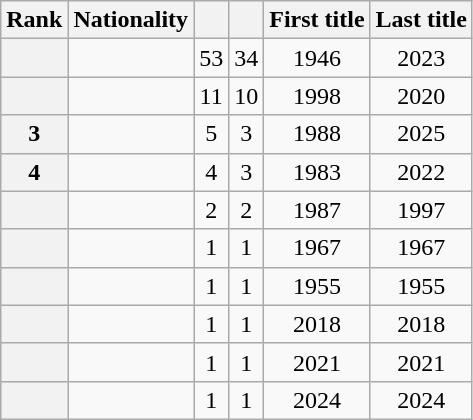<table class="sortable wikitable" style="text-align:center;">
<tr>
<th scope="col">Rank</th>
<th scope="col">Nationality</th>
<th scope="col"></th>
<th scope="col"></th>
<th scope="col">First title</th>
<th scope="col">Last title</th>
</tr>
<tr>
<th scope="row"></th>
<td align=left></td>
<td>53</td>
<td>34</td>
<td>1946</td>
<td>2023</td>
</tr>
<tr>
<th scope="row"></th>
<td align=left></td>
<td>11</td>
<td>10</td>
<td>1998</td>
<td>2020</td>
</tr>
<tr>
<th>3</th>
<td align="left"></td>
<td>5</td>
<td>3</td>
<td>1988</td>
<td>2025</td>
</tr>
<tr>
<th scope="row">4</th>
<td align="left"></td>
<td>4</td>
<td>3</td>
<td>1983</td>
<td>2022</td>
</tr>
<tr>
<th scope="row"></th>
<td align=left></td>
<td>2</td>
<td>2</td>
<td>1987</td>
<td>1997</td>
</tr>
<tr>
<th scope="row"></th>
<td align=left></td>
<td>1</td>
<td>1</td>
<td>1967</td>
<td>1967</td>
</tr>
<tr>
<th scope="row"></th>
<td align=left></td>
<td>1</td>
<td>1</td>
<td>1955</td>
<td>1955</td>
</tr>
<tr>
<th scope="row"></th>
<td align=left></td>
<td>1</td>
<td>1</td>
<td>2018</td>
<td>2018</td>
</tr>
<tr>
<th scope="row"></th>
<td align=left></td>
<td>1</td>
<td>1</td>
<td>2021</td>
<td>2021</td>
</tr>
<tr>
<th scope="row"></th>
<td align=left></td>
<td>1</td>
<td>1</td>
<td>2024</td>
<td>2024</td>
</tr>
</table>
